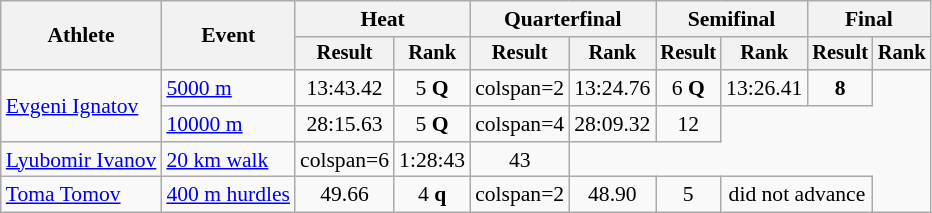<table class="wikitable" style="font-size:90%">
<tr>
<th rowspan="2">Athlete</th>
<th rowspan="2">Event</th>
<th colspan="2">Heat</th>
<th colspan="2">Quarterfinal</th>
<th colspan="2">Semifinal</th>
<th colspan="2">Final</th>
</tr>
<tr style="font-size:95%">
<th>Result</th>
<th>Rank</th>
<th>Result</th>
<th>Rank</th>
<th>Result</th>
<th>Rank</th>
<th>Result</th>
<th>Rank</th>
</tr>
<tr align=center>
<td align=left rowspan=2><a href='#'>Evgeni Ignatov</a></td>
<td align=left><a href='#'>5000 m</a></td>
<td>13:43.42</td>
<td>5 <strong>Q</strong></td>
<td>colspan=2 </td>
<td>13:24.76</td>
<td>6 <strong>Q</strong></td>
<td>13:26.41</td>
<td><strong>8</strong></td>
</tr>
<tr align=center>
<td align=left><a href='#'>10000 m</a></td>
<td>28:15.63</td>
<td>5 <strong>Q</strong></td>
<td>colspan=4 </td>
<td>28:09.32</td>
<td>12</td>
</tr>
<tr align=center>
<td align=left><a href='#'>Lyubomir Ivanov</a></td>
<td align=left><a href='#'>20 km walk</a></td>
<td>colspan=6 </td>
<td>1:28:43</td>
<td>43</td>
</tr>
<tr align=center>
<td align=left><a href='#'>Toma Tomov</a></td>
<td align=left><a href='#'>400 m hurdles</a></td>
<td>49.66</td>
<td>4 <strong>q</strong></td>
<td>colspan=2 </td>
<td>48.90</td>
<td>5</td>
<td colspan=2>did not advance</td>
</tr>
</table>
